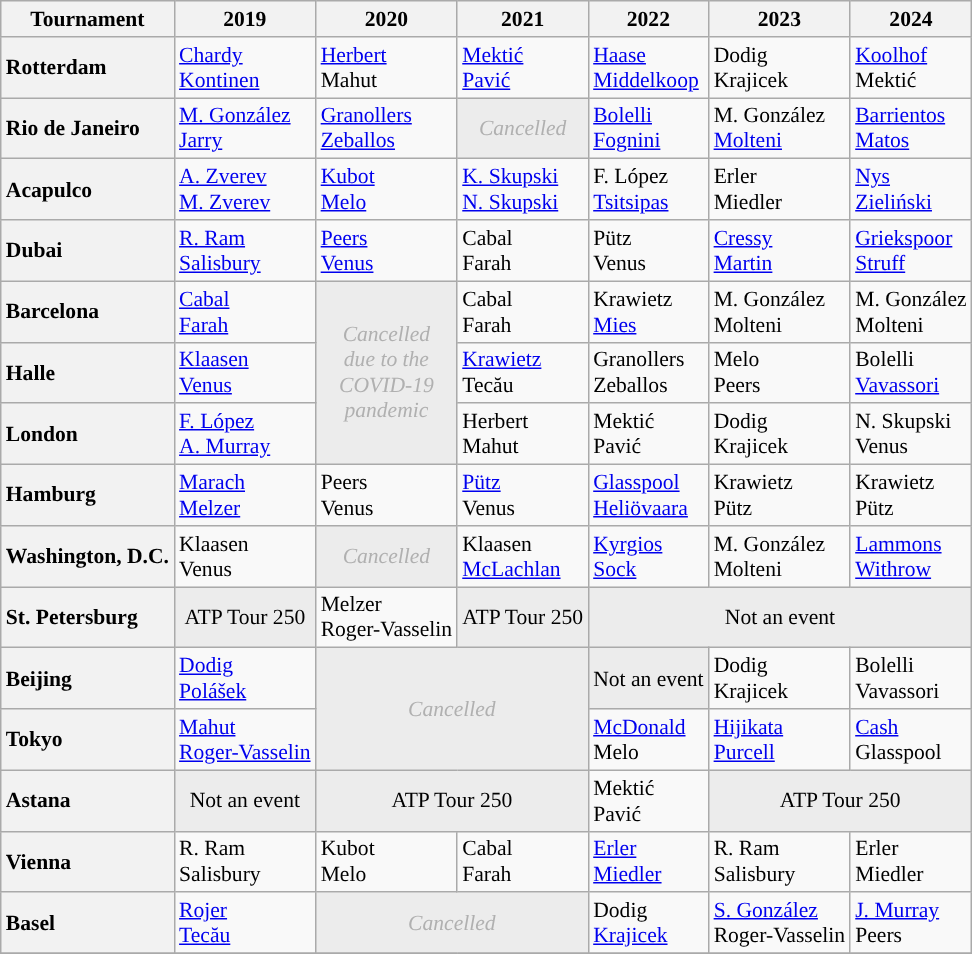<table class="wikitable nowrap plainrowheaders" style="font-size:90%;">
<tr style="background:#ececec;">
<th>Tournament</th>
<th>2019</th>
<th>2020</th>
<th>2021</th>
<th>2022</th>
<th>2023</th>
<th>2024</th>
</tr>
<tr>
<th style="text-align: left;">Rotterdam</th>
<td> <a href='#'>Chardy</a><br> <a href='#'>Kontinen</a></td>
<td> <a href='#'>Herbert</a><br> Mahut</td>
<td> <a href='#'>Mektić</a> <br>  <a href='#'>Pavić</a></td>
<td> <a href='#'>Haase</a><br> <a href='#'>Middelkoop</a></td>
<td> Dodig<br>  Krajicek</td>
<td> <a href='#'>Koolhof</a><br> Mektić</td>
</tr>
<tr>
<th style="text-align: left;">Rio de Janeiro</th>
<td> <a href='#'>M. González</a><br> <a href='#'>Jarry</a></td>
<td> <a href='#'>Granollers</a><br> <a href='#'>Zeballos</a></td>
<td style="background:#ececec; color:#b0b0b0; text-align:center;"><em>Cancelled</em></td>
<td> <a href='#'>Bolelli</a><br> <a href='#'>Fognini</a></td>
<td> M. González<br>  <a href='#'>Molteni</a></td>
<td> <a href='#'>Barrientos</a><br> <a href='#'>Matos</a></td>
</tr>
<tr>
<th style="text-align: left;">Acapulco</th>
<td> <a href='#'>A. Zverev</a><br> <a href='#'>M. Zverev</a></td>
<td> <a href='#'>Kubot</a><br>  <a href='#'>Melo</a></td>
<td> <a href='#'>K. Skupski</a><br>  <a href='#'>N. Skupski</a></td>
<td> F. López<br>  <a href='#'>Tsitsipas</a></td>
<td> Erler<br>  Miedler</td>
<td> <a href='#'>Nys</a> <br>  <a href='#'>Zieliński</a></td>
</tr>
<tr>
<th style="text-align: left;">Dubai</th>
<td> <a href='#'>R. Ram</a><br> <a href='#'>Salisbury</a></td>
<td> <a href='#'>Peers</a> <br>  <a href='#'>Venus</a></td>
<td> Cabal<br>  Farah</td>
<td> Pütz<br>  Venus</td>
<td> <a href='#'>Cressy</a><br>  <a href='#'>Martin</a></td>
<td> <a href='#'>Griekspoor</a><br> <a href='#'>Struff</a></td>
</tr>
<tr>
<th style="text-align: left;">Barcelona</th>
<td> <a href='#'>Cabal</a><br> <a href='#'>Farah</a></td>
<td rowspan=3 style="background:#ececec; color:#b0b0b0; text-align:center;"><em>Cancelled<br>due to the<br>COVID-19<br>pandemic</em></td>
<td> Cabal<br>  Farah</td>
<td> Krawietz<br>  <a href='#'>Mies</a></td>
<td> M. González<br>  Molteni</td>
<td> M. González<br>  Molteni</td>
</tr>
<tr>
<th style="text-align: left;">Halle</th>
<td> <a href='#'>Klaasen</a><br> <a href='#'>Venus</a></td>
<td> <a href='#'>Krawietz</a><br> Tecău</td>
<td> Granollers<br> Zeballos</td>
<td> Melo <br>  Peers</td>
<td> Bolelli<br> <a href='#'>Vavassori</a></td>
</tr>
<tr>
<th style="text-align: left;">London</th>
<td> <a href='#'>F. López</a><br> <a href='#'>A. Murray</a></td>
<td> Herbert<br>  Mahut</td>
<td> Mektić<br>  Pavić</td>
<td> Dodig<br>  Krajicek</td>
<td> N. Skupski<br>  Venus</td>
</tr>
<tr>
<th style="text-align: left;">Hamburg</th>
<td> <a href='#'>Marach</a> <br> <a href='#'>Melzer</a></td>
<td> Peers <br>  Venus</td>
<td> <a href='#'>Pütz</a><br> Venus</td>
<td> <a href='#'>Glasspool</a> <br> <a href='#'>Heliövaara</a></td>
<td> Krawietz <br>  Pütz</td>
<td> Krawietz <br>  Pütz</td>
</tr>
<tr>
<th style="text-align: left;">Washington, D.C.</th>
<td> Klaasen<br> Venus</td>
<td style="background:#ececec; color:#b0b0b0; text-align:center;"><em>Cancelled</em></td>
<td> Klaasen<br> <a href='#'>McLachlan</a></td>
<td> <a href='#'>Kyrgios</a> <br> <a href='#'>Sock</a></td>
<td> M. González <br>  Molteni</td>
<td> <a href='#'>Lammons</a> <br>  <a href='#'>Withrow</a></td>
</tr>
<tr>
<th style="text-align: left;">St. Petersburg</th>
<td bgcolor=#ececec colspan=1 align=center><span> ATP Tour 250</span></td>
<td> Melzer<br> Roger-Vasselin</td>
<td bgcolor=#ececec colspan=1 align=center><span> ATP Tour 250</span></td>
<td bgcolor=#ececec colspan=3 align=center><span> Not an event</span></td>
</tr>
<tr>
<th style="text-align: left;">Beijing</th>
<td> <a href='#'>Dodig</a><br> <a href='#'>Polášek</a></td>
<td colspan=2 rowspan=2 style="background:#ececec; color:#b0b0b0; text-align:center;"><em>Cancelled</em></td>
<td bgcolor=#ececec colspan=1 align=center><span> Not an event</span></td>
<td> Dodig <br>  Krajicek</td>
<td> Bolelli<br> Vavassori</td>
</tr>
<tr>
<th style="text-align: left;">Tokyo</th>
<td> <a href='#'>Mahut</a><br> <a href='#'>Roger-Vasselin</a></td>
<td> <a href='#'>McDonald</a> <br> Melo</td>
<td> <a href='#'>Hijikata</a> <br>  <a href='#'>Purcell</a></td>
<td> <a href='#'>Cash</a> <br>  Glasspool</td>
</tr>
<tr>
<th style="text-align: left;">Astana</th>
<td bgcolor=#ececec colspan=1 align=center><span> Not an event</span></td>
<td bgcolor=#ececec colspan=2 align=center><span> ATP Tour 250</span></td>
<td> Mektić<br> Pavić</td>
<td bgcolor=#ececec colspan=2 align=center><span> ATP Tour 250</span></td>
</tr>
<tr>
<th style="text-align: left;">Vienna</th>
<td> R. Ram<br> Salisbury</td>
<td> Kubot  <br>  Melo</td>
<td> Cabal<br> Farah</td>
<td> <a href='#'>Erler</a><br> <a href='#'>Miedler</a></td>
<td> R. Ram <br>  Salisbury</td>
<td> Erler<br>  Miedler</td>
</tr>
<tr>
<th style="text-align: left;">Basel</th>
<td> <a href='#'>Rojer</a><br> <a href='#'>Tecău</a></td>
<td colspan=2 style="background:#ececec; color:#b0b0b0; text-align:center;"><em>Cancelled</em></td>
<td> Dodig<br> <a href='#'>Krajicek</a></td>
<td> <a href='#'>S. González</a> <br>  Roger-Vasselin</td>
<td> <a href='#'>J. Murray</a> <br>  Peers</td>
</tr>
<tr>
</tr>
</table>
